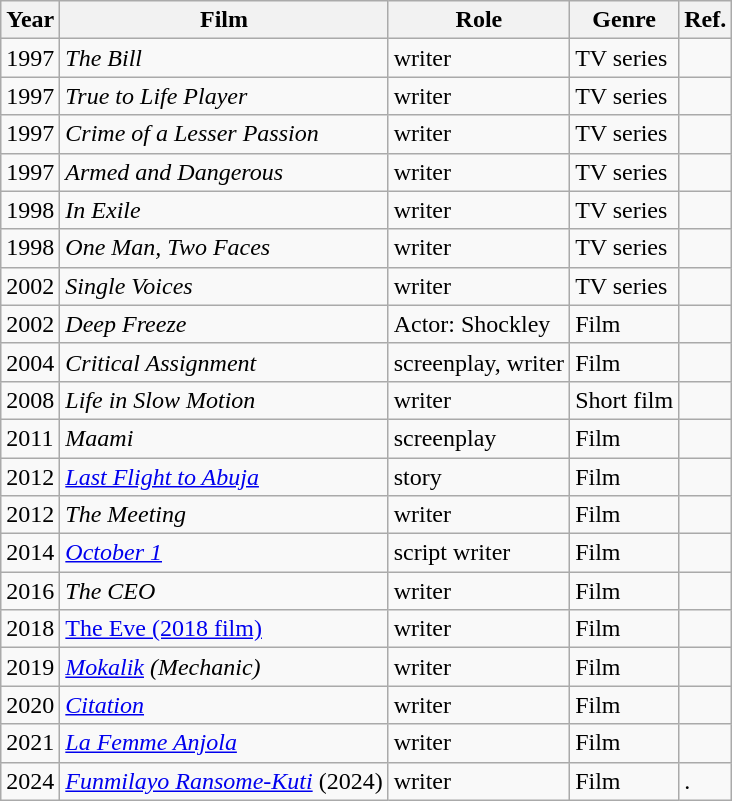<table class="wikitable">
<tr>
<th>Year</th>
<th>Film</th>
<th>Role</th>
<th>Genre</th>
<th>Ref.</th>
</tr>
<tr>
<td>1997</td>
<td><em>The Bill</em></td>
<td>writer</td>
<td>TV series</td>
<td></td>
</tr>
<tr>
<td>1997</td>
<td><em>True to Life Player</em></td>
<td>writer</td>
<td>TV series</td>
<td></td>
</tr>
<tr>
<td>1997</td>
<td><em>Crime of a Lesser Passion</em></td>
<td>writer</td>
<td>TV series</td>
<td></td>
</tr>
<tr>
<td>1997</td>
<td><em>Armed and Dangerous</em></td>
<td>writer</td>
<td>TV series</td>
<td></td>
</tr>
<tr>
<td>1998</td>
<td><em>In Exile</em></td>
<td>writer</td>
<td>TV series</td>
<td></td>
</tr>
<tr>
<td>1998</td>
<td><em>One Man, Two Faces</em></td>
<td>writer</td>
<td>TV series</td>
<td></td>
</tr>
<tr>
<td>2002</td>
<td><em>Single Voices</em></td>
<td>writer</td>
<td>TV series</td>
<td></td>
</tr>
<tr>
<td>2002</td>
<td><em>Deep Freeze</em></td>
<td>Actor: Shockley</td>
<td>Film</td>
<td></td>
</tr>
<tr>
<td>2004</td>
<td><em>Critical Assignment</em></td>
<td>screenplay, writer</td>
<td>Film</td>
<td></td>
</tr>
<tr>
<td>2008</td>
<td><em>Life in Slow Motion</em></td>
<td>writer</td>
<td>Short film</td>
<td></td>
</tr>
<tr>
<td>2011</td>
<td><em>Maami</em></td>
<td>screenplay</td>
<td>Film</td>
<td></td>
</tr>
<tr>
<td>2012</td>
<td><em><a href='#'>Last Flight to Abuja</a></em></td>
<td>story</td>
<td>Film</td>
<td></td>
</tr>
<tr>
<td>2012</td>
<td><em>The Meeting</em></td>
<td>writer</td>
<td>Film</td>
<td></td>
</tr>
<tr>
<td>2014</td>
<td><em><a href='#'>October 1</a></em></td>
<td>script writer</td>
<td>Film</td>
<td></td>
</tr>
<tr>
<td>2016</td>
<td><em>The CEO</em></td>
<td>writer</td>
<td>Film</td>
<td></td>
</tr>
<tr>
<td>2018</td>
<td><a href='#'>The Eve (2018 film)</a></td>
<td>writer</td>
<td>Film</td>
<td></td>
</tr>
<tr>
<td>2019</td>
<td><em><a href='#'>Mokalik</a> (Mechanic)</em></td>
<td>writer</td>
<td>Film</td>
<td></td>
</tr>
<tr>
<td>2020</td>
<td><em><a href='#'>Citation</a></em></td>
<td>writer</td>
<td>Film</td>
<td></td>
</tr>
<tr>
<td>2021</td>
<td><em><a href='#'>La Femme Anjola</a></em></td>
<td>writer</td>
<td>Film</td>
<td></td>
</tr>
<tr>
<td>2024</td>
<td><em><a href='#'>Funmilayo Ransome-Kuti</a></em> (2024)</td>
<td>writer</td>
<td>Film</td>
<td>.</td>
</tr>
</table>
